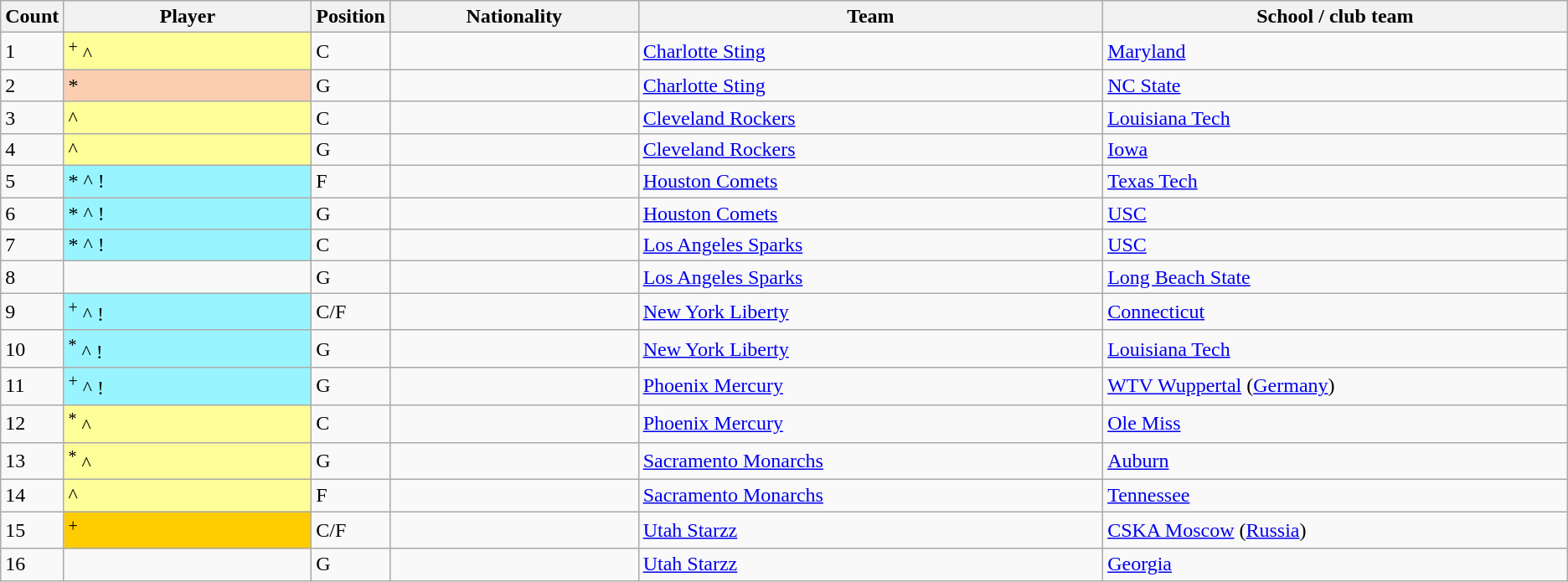<table class="wikitable sortable sortable">
<tr>
<th style="width:1%;">Count</th>
<th style="width:16%;">Player</th>
<th style="width:1%;">Position</th>
<th style="width:16%;">Nationality</th>
<th style="width:30%;">Team</th>
<th style="width:30%;">School / club team</th>
</tr>
<tr>
<td>1</td>
<td bgcolor=#FFFF99> <sup>+</sup> ^</td>
<td>C</td>
<td></td>
<td><a href='#'>Charlotte Sting</a></td>
<td><a href='#'>Maryland</a></td>
</tr>
<tr>
<td>2</td>
<td bgcolor="#FBCEB1"> *</td>
<td>G</td>
<td></td>
<td><a href='#'>Charlotte Sting</a></td>
<td><a href='#'>NC State</a></td>
</tr>
<tr>
<td>3</td>
<td bgcolor=#FFFF99> ^</td>
<td>C</td>
<td></td>
<td><a href='#'>Cleveland Rockers</a></td>
<td><a href='#'>Louisiana Tech</a></td>
</tr>
<tr>
<td>4</td>
<td bgcolor=#FFFF99> ^</td>
<td>G</td>
<td></td>
<td><a href='#'>Cleveland Rockers</a></td>
<td><a href='#'>Iowa</a></td>
</tr>
<tr>
<td>5</td>
<td bgcolor=#98f5ff> * ^ !</td>
<td>F</td>
<td></td>
<td><a href='#'>Houston Comets</a></td>
<td><a href='#'>Texas Tech</a></td>
</tr>
<tr>
<td>6</td>
<td bgcolor=#98f5ff> * ^ !</td>
<td>G</td>
<td></td>
<td><a href='#'>Houston Comets</a></td>
<td><a href='#'>USC</a></td>
</tr>
<tr>
<td>7</td>
<td bgcolor=#98f5ff> * ^ !</td>
<td>C</td>
<td></td>
<td><a href='#'>Los Angeles Sparks</a></td>
<td><a href='#'>USC</a></td>
</tr>
<tr>
<td>8</td>
<td></td>
<td>G</td>
<td></td>
<td><a href='#'>Los Angeles Sparks</a></td>
<td><a href='#'>Long Beach State</a></td>
</tr>
<tr>
<td>9</td>
<td bgcolor=#98f5ff> <sup>+</sup> ^ !</td>
<td>C/F</td>
<td></td>
<td><a href='#'>New York Liberty</a></td>
<td><a href='#'>Connecticut</a></td>
</tr>
<tr>
<td>10</td>
<td bgcolor=#98f5ff> <sup>*</sup> ^ !</td>
<td>G</td>
<td></td>
<td><a href='#'>New York Liberty</a></td>
<td><a href='#'>Louisiana Tech</a></td>
</tr>
<tr>
<td>11</td>
<td bgcolor=#98f5ff> <sup>+</sup> ^ !</td>
<td>G</td>
<td></td>
<td><a href='#'>Phoenix Mercury</a></td>
<td><a href='#'>WTV Wuppertal</a> (<a href='#'>Germany</a>)</td>
</tr>
<tr>
<td>12</td>
<td bgcolor=#FFFF99> <sup>*</sup> ^</td>
<td>C</td>
<td></td>
<td><a href='#'>Phoenix Mercury</a></td>
<td><a href='#'>Ole Miss</a></td>
</tr>
<tr>
<td>13</td>
<td bgcolor=#FFFF99> <sup>*</sup> ^</td>
<td>G</td>
<td></td>
<td><a href='#'>Sacramento Monarchs</a></td>
<td><a href='#'>Auburn</a></td>
</tr>
<tr>
<td>14</td>
<td bgcolor=#FFFF99> ^</td>
<td>F</td>
<td></td>
<td><a href='#'>Sacramento Monarchs</a></td>
<td><a href='#'>Tennessee</a></td>
</tr>
<tr>
<td>15</td>
<td bgcolor="#FFCC00"> <sup>+</sup></td>
<td>C/F</td>
<td></td>
<td><a href='#'>Utah Starzz</a></td>
<td><a href='#'>CSKA Moscow</a> (<a href='#'>Russia</a>)</td>
</tr>
<tr>
<td>16</td>
<td></td>
<td>G</td>
<td></td>
<td><a href='#'>Utah Starzz</a></td>
<td><a href='#'>Georgia</a></td>
</tr>
</table>
